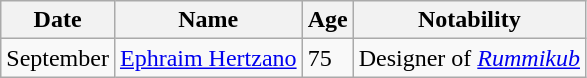<table class="wikitable">
<tr>
<th>Date</th>
<th>Name</th>
<th>Age</th>
<th>Notability</th>
</tr>
<tr>
<td>September</td>
<td><a href='#'>Ephraim Hertzano</a></td>
<td>75</td>
<td>Designer of <em><a href='#'>Rummikub</a></em></td>
</tr>
</table>
